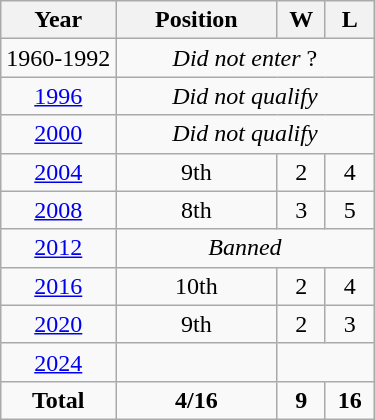<table class="wikitable" style="text-align: center;">
<tr>
<th>Year</th>
<th width="100">Position</th>
<th width="25">W</th>
<th width="25">L</th>
</tr>
<tr>
<td>1960-1992</td>
<td colspan=3><em>Did not enter</em> ?</td>
</tr>
<tr>
<td> <a href='#'>1996</a></td>
<td colspan=3><em>Did not qualify</em></td>
</tr>
<tr>
<td> <a href='#'>2000</a></td>
<td colspan=3><em>Did not qualify</em></td>
</tr>
<tr>
<td> <a href='#'>2004</a></td>
<td>9th</td>
<td>2</td>
<td>4</td>
</tr>
<tr>
<td> <a href='#'>2008</a></td>
<td>8th</td>
<td>3</td>
<td>5</td>
</tr>
<tr>
<td> <a href='#'>2012</a></td>
<td colspan=3><em>Banned</em></td>
</tr>
<tr>
<td> <a href='#'>2016</a></td>
<td>10th</td>
<td>2</td>
<td>4</td>
</tr>
<tr>
<td> <a href='#'>2020</a></td>
<td>9th</td>
<td>2</td>
<td>3</td>
</tr>
<tr>
<td> <a href='#'>2024</a></td>
<td></td>
</tr>
<tr>
<td><strong>Total</strong></td>
<td><strong>4/16</strong></td>
<td><strong>9</strong></td>
<td><strong>16</strong></td>
</tr>
</table>
